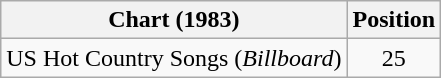<table class="wikitable">
<tr>
<th>Chart (1983)</th>
<th>Position</th>
</tr>
<tr>
<td>US Hot Country Songs (<em>Billboard</em>)</td>
<td align="center">25</td>
</tr>
</table>
